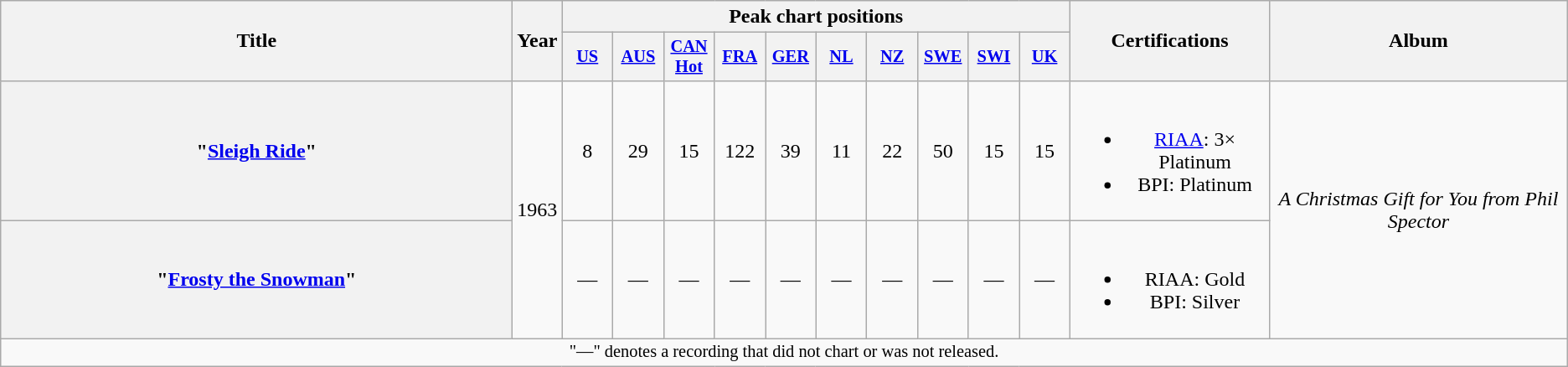<table class="wikitable plainrowheaders" style="text-align:center;">
<tr>
<th rowspan="2" style="width:25em;">Title</th>
<th rowspan="2">Year</th>
<th colspan="10">Peak chart positions</th>
<th rowspan="2">Certifications</th>
<th rowspan="2">Album</th>
</tr>
<tr>
<th scope="col" style="width:2.5em;font-size:85%"><a href='#'>US</a><br></th>
<th scope="col" style="width:2.5em;font-size:85%"><a href='#'>AUS</a><br></th>
<th scope="col" style="width:2.5em;font-size:85%"><a href='#'>CAN<br>Hot</a><br></th>
<th scope="col" style="width:2.5em;font-size:85%"><a href='#'>FRA</a><br></th>
<th scope="col" style="width:2.5em;font-size:85%"><a href='#'>GER</a><br></th>
<th scope="col" style="width:2.5em;font-size:85%"><a href='#'>NL</a><br></th>
<th scope="col" style="width:2.5em;font-size:85%"><a href='#'>NZ</a><br></th>
<th scope="col" style="width:2.5em;font-size:85%"><a href='#'>SWE</a><br></th>
<th scope="col" style="width:2.5em;font-size:85%"><a href='#'>SWI</a><br></th>
<th scope="col" style="width:2.5em;font-size:85%"><a href='#'>UK</a><br></th>
</tr>
<tr>
<th scope="row">"<a href='#'>Sleigh Ride</a>"</th>
<td rowspan="2">1963</td>
<td>8</td>
<td>29</td>
<td>15</td>
<td>122</td>
<td>39</td>
<td>11</td>
<td>22</td>
<td>50</td>
<td>15</td>
<td>15</td>
<td><br><ul><li><a href='#'>RIAA</a>: 3× Platinum</li><li>BPI: Platinum</li></ul></td>
<td rowspan="2"><em>A Christmas Gift for You from Phil Spector</em></td>
</tr>
<tr>
<th scope="row">"<a href='#'>Frosty the Snowman</a>"</th>
<td>—</td>
<td>—</td>
<td>—</td>
<td>—</td>
<td>—</td>
<td>—</td>
<td>—</td>
<td>—</td>
<td>—</td>
<td>—</td>
<td><br><ul><li>RIAA: Gold</li><li>BPI: Silver</li></ul></td>
</tr>
<tr>
<td colspan="14" style="font-size:85%;">"—" denotes a recording that did not chart or was not released.</td>
</tr>
</table>
